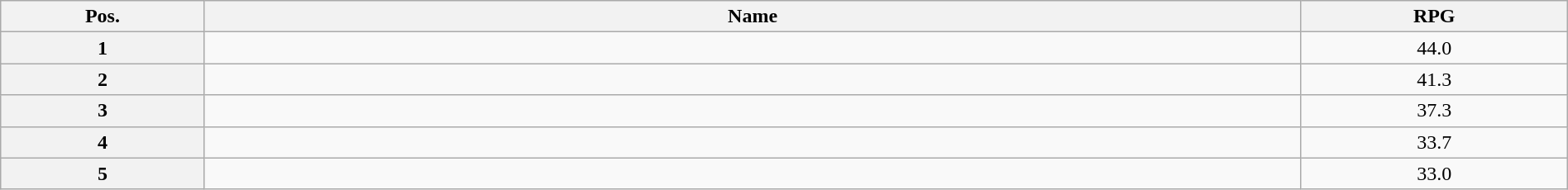<table class=wikitable width=100% style="text-align:center;">
<tr>
<th width="13%">Pos.</th>
<th width="70%">Name</th>
<th width="17%">RPG</th>
</tr>
<tr>
<th>1</th>
<td align=left></td>
<td>44.0</td>
</tr>
<tr>
<th>2</th>
<td align=left></td>
<td>41.3</td>
</tr>
<tr>
<th>3</th>
<td align=left></td>
<td>37.3</td>
</tr>
<tr>
<th>4</th>
<td align=left></td>
<td>33.7</td>
</tr>
<tr>
<th>5</th>
<td align=left></td>
<td>33.0</td>
</tr>
</table>
